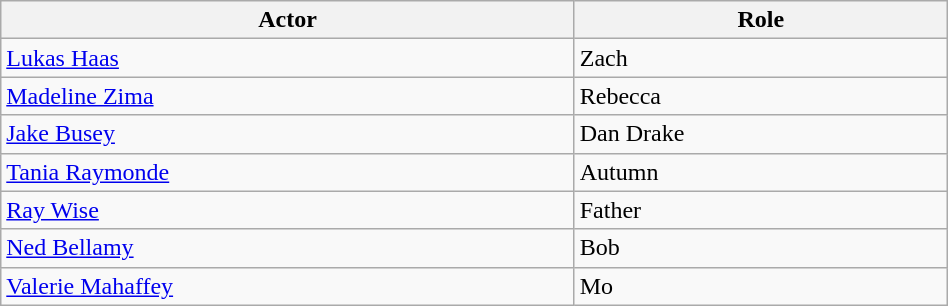<table class="wikitable" style="width:50%;">
<tr ">
<th>Actor</th>
<th>Role</th>
</tr>
<tr>
<td><a href='#'>Lukas Haas</a></td>
<td>Zach</td>
</tr>
<tr>
<td><a href='#'>Madeline Zima</a></td>
<td>Rebecca</td>
</tr>
<tr>
<td><a href='#'>Jake Busey</a></td>
<td>Dan Drake</td>
</tr>
<tr>
<td><a href='#'>Tania Raymonde</a></td>
<td>Autumn</td>
</tr>
<tr>
<td><a href='#'>Ray Wise</a></td>
<td>Father</td>
</tr>
<tr>
<td><a href='#'>Ned Bellamy</a></td>
<td>Bob</td>
</tr>
<tr>
<td><a href='#'>Valerie Mahaffey</a></td>
<td>Mo</td>
</tr>
</table>
